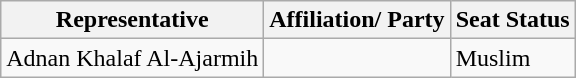<table class="wikitable">
<tr>
<th>Representative</th>
<th>Affiliation/ Party</th>
<th>Seat Status</th>
</tr>
<tr>
<td>Adnan Khalaf Al-Ajarmih</td>
<td></td>
<td>Muslim</td>
</tr>
</table>
